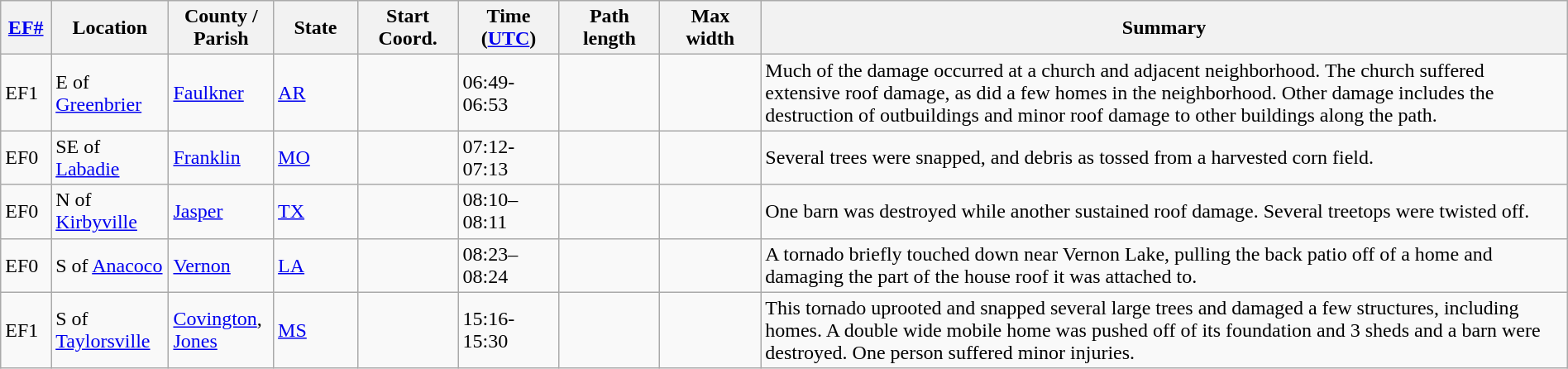<table class="wikitable sortable" style="width:100%;">
<tr>
<th scope="col"  style="width:3%; text-align:center;"><a href='#'>EF#</a></th>
<th scope="col"  style="width:7%; text-align:center;" class="unsortable">Location</th>
<th scope="col"  style="width:6%; text-align:center;" class="unsortable">County / Parish</th>
<th scope="col"  style="width:5%; text-align:center;">State</th>
<th scope="col"  style="width:6%; text-align:center;">Start Coord.</th>
<th scope="col"  style="width:6%; text-align:center;">Time (<a href='#'>UTC</a>)</th>
<th scope="col"  style="width:6%; text-align:center;">Path length</th>
<th scope="col"  style="width:6%; text-align:center;">Max width</th>
<th scope="col" class="unsortable" style="width:48%; text-align:center;">Summary</th>
</tr>
<tr>
<td bgcolor=>EF1</td>
<td>E of <a href='#'>Greenbrier</a></td>
<td><a href='#'>Faulkner</a></td>
<td><a href='#'>AR</a></td>
<td></td>
<td>06:49-06:53</td>
<td></td>
<td></td>
<td>Much of the damage occurred at a church and adjacent neighborhood. The church suffered extensive roof damage, as did a few homes in the neighborhood. Other damage includes the destruction of outbuildings and minor roof damage to other buildings along the path.</td>
</tr>
<tr>
<td bgcolor=>EF0</td>
<td>SE of <a href='#'>Labadie</a></td>
<td><a href='#'>Franklin</a></td>
<td><a href='#'>MO</a></td>
<td></td>
<td>07:12-07:13</td>
<td></td>
<td></td>
<td>Several trees were snapped, and debris as tossed from a harvested corn field.</td>
</tr>
<tr>
<td bgcolor=>EF0</td>
<td>N of <a href='#'>Kirbyville</a></td>
<td><a href='#'>Jasper</a></td>
<td><a href='#'>TX</a></td>
<td></td>
<td>08:10–08:11</td>
<td></td>
<td></td>
<td>One barn was destroyed while another sustained roof damage. Several treetops were twisted off.</td>
</tr>
<tr>
<td bgcolor=>EF0</td>
<td>S of <a href='#'>Anacoco</a></td>
<td><a href='#'>Vernon</a></td>
<td><a href='#'>LA</a></td>
<td></td>
<td>08:23–08:24</td>
<td></td>
<td></td>
<td>A tornado briefly touched down near Vernon Lake, pulling the back patio off of a home and damaging the part of the house roof it was attached to.</td>
</tr>
<tr>
<td bgcolor=>EF1</td>
<td>S of <a href='#'>Taylorsville</a></td>
<td><a href='#'>Covington</a>, <a href='#'>Jones</a></td>
<td><a href='#'>MS</a></td>
<td></td>
<td>15:16-15:30</td>
<td></td>
<td></td>
<td>This tornado uprooted and snapped several large trees and damaged a few structures, including homes. A double wide mobile home was pushed off of its foundation and 3 sheds and a barn were destroyed. One person suffered minor injuries.</td>
</tr>
</table>
